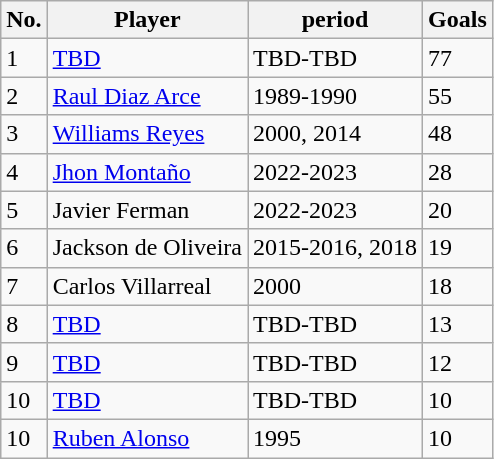<table class="wikitable">
<tr>
<th>No.</th>
<th>Player</th>
<th>period</th>
<th>Goals</th>
</tr>
<tr>
<td>1</td>
<td> <a href='#'>TBD</a></td>
<td>TBD-TBD</td>
<td>77</td>
</tr>
<tr>
<td>2</td>
<td> <a href='#'>Raul Diaz Arce</a></td>
<td>1989-1990</td>
<td>55</td>
</tr>
<tr>
<td>3</td>
<td> <a href='#'>Williams Reyes</a></td>
<td>2000, 2014</td>
<td>48</td>
</tr>
<tr>
<td>4</td>
<td> <a href='#'>Jhon Montaño</a></td>
<td>2022-2023</td>
<td>28</td>
</tr>
<tr>
<td>5</td>
<td> Javier Ferman</td>
<td>2022-2023</td>
<td>20</td>
</tr>
<tr>
<td>6</td>
<td>  Jackson de Oliveira</td>
<td>2015-2016, 2018</td>
<td>19</td>
</tr>
<tr>
<td>7</td>
<td> Carlos Villarreal</td>
<td>2000</td>
<td>18</td>
</tr>
<tr>
<td>8</td>
<td> <a href='#'>TBD</a></td>
<td>TBD-TBD</td>
<td>13</td>
</tr>
<tr>
<td>9</td>
<td> <a href='#'>TBD</a></td>
<td>TBD-TBD</td>
<td>12</td>
</tr>
<tr>
<td>10</td>
<td> <a href='#'>TBD</a></td>
<td>TBD-TBD</td>
<td>10</td>
</tr>
<tr>
<td>10</td>
<td> <a href='#'>Ruben Alonso</a></td>
<td>1995</td>
<td>10</td>
</tr>
</table>
